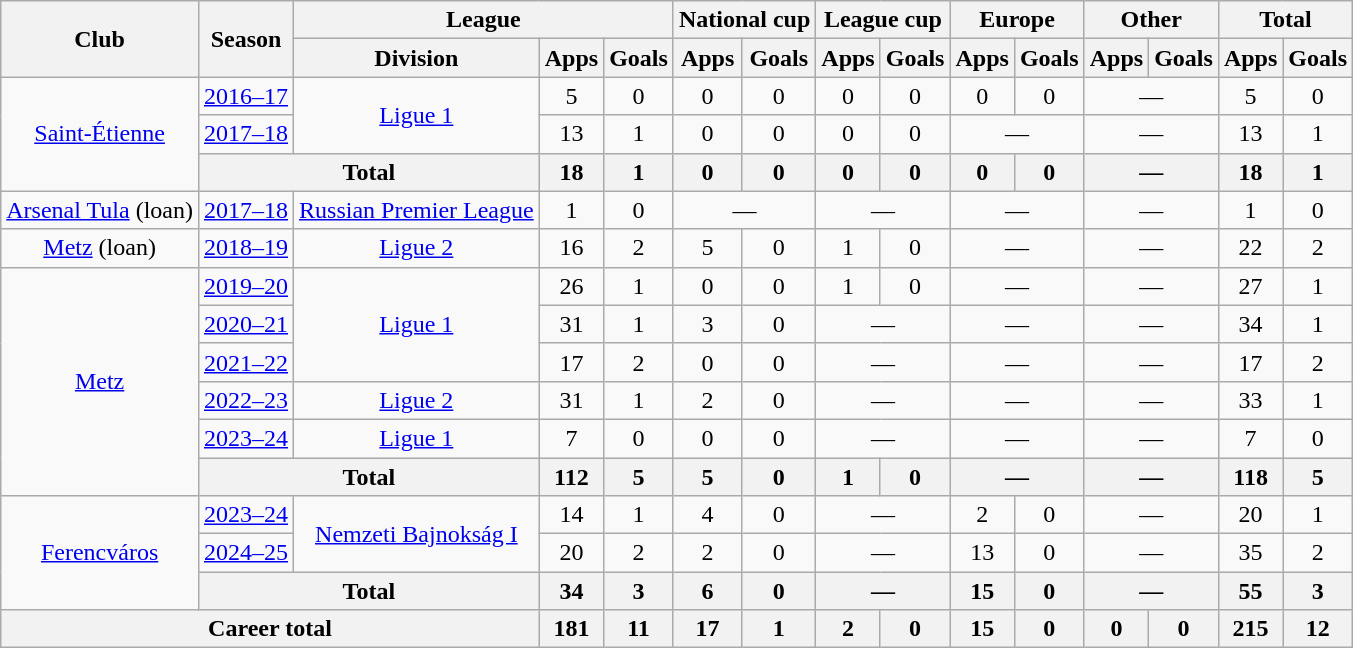<table class="wikitable" style="text-align:center">
<tr>
<th rowspan="2">Club</th>
<th rowspan="2">Season</th>
<th colspan="3">League</th>
<th colspan="2">National cup</th>
<th colspan="2">League cup</th>
<th colspan="2">Europe</th>
<th colspan="2">Other</th>
<th colspan="2">Total</th>
</tr>
<tr>
<th>Division</th>
<th>Apps</th>
<th>Goals</th>
<th>Apps</th>
<th>Goals</th>
<th>Apps</th>
<th>Goals</th>
<th>Apps</th>
<th>Goals</th>
<th>Apps</th>
<th>Goals</th>
<th>Apps</th>
<th>Goals</th>
</tr>
<tr>
<td rowspan="3"><a href='#'>Saint-Étienne</a></td>
<td><a href='#'>2016–17</a></td>
<td rowspan="2"><a href='#'>Ligue 1</a></td>
<td>5</td>
<td>0</td>
<td>0</td>
<td>0</td>
<td>0</td>
<td>0</td>
<td>0</td>
<td>0</td>
<td colspan="2">—</td>
<td>5</td>
<td>0</td>
</tr>
<tr>
<td><a href='#'>2017–18</a></td>
<td>13</td>
<td>1</td>
<td>0</td>
<td>0</td>
<td>0</td>
<td>0</td>
<td colspan="2">—</td>
<td colspan="2">—</td>
<td>13</td>
<td>1</td>
</tr>
<tr>
<th colspan="2">Total</th>
<th>18</th>
<th>1</th>
<th>0</th>
<th>0</th>
<th>0</th>
<th>0</th>
<th>0</th>
<th>0</th>
<th colspan="2">—</th>
<th>18</th>
<th>1</th>
</tr>
<tr>
<td><a href='#'>Arsenal Tula</a> (loan)</td>
<td><a href='#'>2017–18</a></td>
<td><a href='#'>Russian Premier League</a></td>
<td>1</td>
<td>0</td>
<td colspan="2">—</td>
<td colspan="2">—</td>
<td colspan="2">—</td>
<td colspan="2">—</td>
<td>1</td>
<td>0</td>
</tr>
<tr>
<td><a href='#'>Metz</a> (loan)</td>
<td><a href='#'>2018–19</a></td>
<td><a href='#'>Ligue 2</a></td>
<td>16</td>
<td>2</td>
<td>5</td>
<td>0</td>
<td>1</td>
<td>0</td>
<td colspan="2">—</td>
<td colspan="2">—</td>
<td>22</td>
<td>2</td>
</tr>
<tr>
<td rowspan="6"><a href='#'>Metz</a></td>
<td><a href='#'>2019–20</a></td>
<td rowspan="3"><a href='#'>Ligue 1</a></td>
<td>26</td>
<td>1</td>
<td>0</td>
<td>0</td>
<td>1</td>
<td>0</td>
<td colspan="2">—</td>
<td colspan="2">—</td>
<td>27</td>
<td>1</td>
</tr>
<tr>
<td><a href='#'>2020–21</a></td>
<td>31</td>
<td>1</td>
<td>3</td>
<td>0</td>
<td colspan="2">—</td>
<td colspan="2">—</td>
<td colspan="2">—</td>
<td>34</td>
<td>1</td>
</tr>
<tr>
<td><a href='#'>2021–22</a></td>
<td>17</td>
<td>2</td>
<td>0</td>
<td>0</td>
<td colspan="2">—</td>
<td colspan="2">—</td>
<td colspan="2">—</td>
<td>17</td>
<td>2</td>
</tr>
<tr>
<td><a href='#'>2022–23</a></td>
<td><a href='#'>Ligue 2</a></td>
<td>31</td>
<td>1</td>
<td>2</td>
<td>0</td>
<td colspan="2">—</td>
<td colspan="2">—</td>
<td colspan="2">—</td>
<td>33</td>
<td>1</td>
</tr>
<tr>
<td><a href='#'>2023–24</a></td>
<td><a href='#'>Ligue 1</a></td>
<td>7</td>
<td>0</td>
<td>0</td>
<td>0</td>
<td colspan="2">—</td>
<td colspan="2">—</td>
<td colspan="2">—</td>
<td>7</td>
<td>0</td>
</tr>
<tr>
<th colspan="2">Total</th>
<th>112</th>
<th>5</th>
<th>5</th>
<th>0</th>
<th>1</th>
<th>0</th>
<th colspan="2">—</th>
<th colspan="2">—</th>
<th>118</th>
<th>5</th>
</tr>
<tr>
<td rowspan="3"><a href='#'>Ferencváros</a></td>
<td><a href='#'>2023–24</a></td>
<td rowspan="2"><a href='#'>Nemzeti Bajnokság I</a></td>
<td>14</td>
<td>1</td>
<td>4</td>
<td>0</td>
<td colspan="2">—</td>
<td>2</td>
<td>0</td>
<td colspan="2">—</td>
<td>20</td>
<td>1</td>
</tr>
<tr>
<td><a href='#'>2024–25</a></td>
<td>20</td>
<td>2</td>
<td>2</td>
<td>0</td>
<td colspan="2">—</td>
<td>13</td>
<td>0</td>
<td colspan="2">—</td>
<td>35</td>
<td>2</td>
</tr>
<tr>
<th colspan="2">Total</th>
<th>34</th>
<th>3</th>
<th>6</th>
<th>0</th>
<th colspan="2">—</th>
<th>15</th>
<th>0</th>
<th colspan="2">—</th>
<th>55</th>
<th>3</th>
</tr>
<tr>
<th colspan="3">Career total</th>
<th>181</th>
<th>11</th>
<th>17</th>
<th>1</th>
<th>2</th>
<th>0</th>
<th>15</th>
<th>0</th>
<th>0</th>
<th>0</th>
<th>215</th>
<th>12</th>
</tr>
</table>
